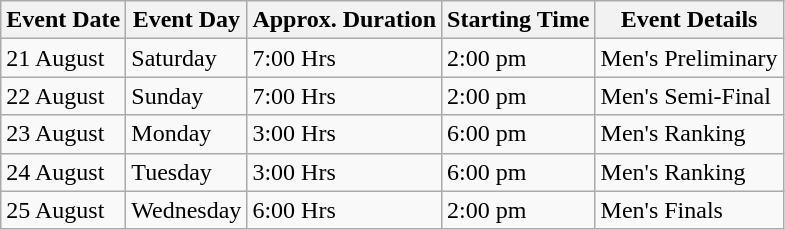<table class="wikitable">
<tr>
<th>Event Date</th>
<th>Event Day</th>
<th>Approx. Duration</th>
<th>Starting Time</th>
<th>Event Details</th>
</tr>
<tr>
<td>21 August</td>
<td>Saturday</td>
<td>7:00 Hrs</td>
<td>2:00 pm</td>
<td>Men's Preliminary</td>
</tr>
<tr>
<td>22 August</td>
<td>Sunday</td>
<td>7:00 Hrs</td>
<td>2:00 pm</td>
<td>Men's Semi-Final</td>
</tr>
<tr>
<td>23 August</td>
<td>Monday</td>
<td>3:00 Hrs</td>
<td>6:00 pm</td>
<td>Men's Ranking</td>
</tr>
<tr>
<td>24 August</td>
<td>Tuesday</td>
<td>3:00 Hrs</td>
<td>6:00 pm</td>
<td>Men's Ranking</td>
</tr>
<tr>
<td>25 August</td>
<td>Wednesday</td>
<td>6:00 Hrs</td>
<td>2:00 pm</td>
<td>Men's Finals</td>
</tr>
</table>
